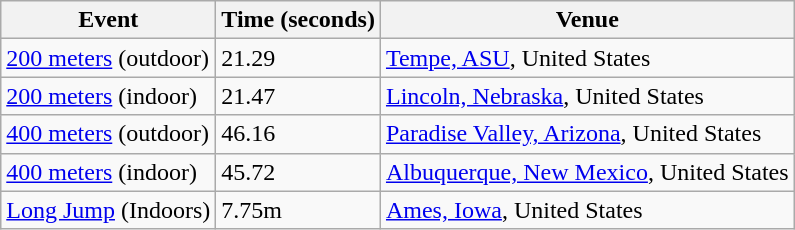<table class="wikitable">
<tr>
<th>Event</th>
<th>Time (seconds)</th>
<th>Venue</th>
</tr>
<tr>
<td><a href='#'>200 meters</a> (outdoor)</td>
<td>21.29</td>
<td><a href='#'>Tempe, ASU</a>, United States</td>
</tr>
<tr>
<td><a href='#'>200 meters</a> (indoor)</td>
<td>21.47</td>
<td><a href='#'>Lincoln, Nebraska</a>, United States</td>
</tr>
<tr>
<td><a href='#'>400 meters</a> (outdoor)</td>
<td>46.16</td>
<td><a href='#'>Paradise Valley, Arizona</a>, United States</td>
</tr>
<tr>
<td><a href='#'>400 meters</a> (indoor)</td>
<td>45.72</td>
<td><a href='#'>Albuquerque, New Mexico</a>, United States</td>
</tr>
<tr>
<td><a href='#'>Long Jump</a> (Indoors)</td>
<td>7.75m</td>
<td><a href='#'>Ames, Iowa</a>, United States</td>
</tr>
</table>
